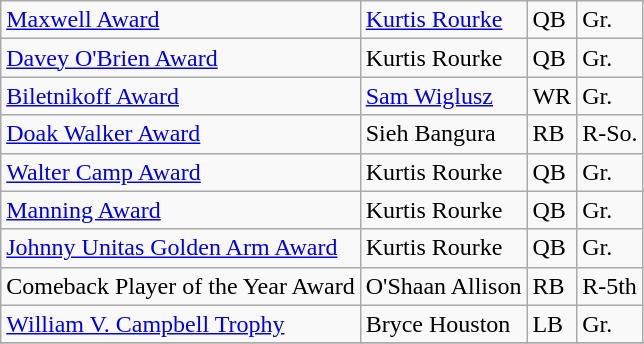<table class="wikitable">
<tr>
<td><a href='#'>Maxwell Award</a></td>
<td><a href='#'>Kurtis Rourke</a></td>
<td>QB</td>
<td>Gr.</td>
</tr>
<tr>
<td><a href='#'>Davey O'Brien Award</a></td>
<td>Kurtis Rourke</td>
<td>QB</td>
<td>Gr.</td>
</tr>
<tr>
<td><a href='#'>Biletnikoff Award</a></td>
<td><a href='#'>Sam Wiglusz</a></td>
<td>WR</td>
<td>Gr.</td>
</tr>
<tr>
<td><a href='#'>Doak Walker Award</a></td>
<td>Sieh Bangura</td>
<td>RB</td>
<td>R-So.</td>
</tr>
<tr>
<td><a href='#'>Walter Camp Award</a></td>
<td>Kurtis Rourke</td>
<td>QB</td>
<td>Gr.</td>
</tr>
<tr>
<td><a href='#'>Manning Award</a></td>
<td>Kurtis Rourke</td>
<td>QB</td>
<td>Gr.</td>
</tr>
<tr>
<td><a href='#'>Johnny Unitas Golden Arm Award</a></td>
<td>Kurtis Rourke</td>
<td>QB</td>
<td>Gr.</td>
</tr>
<tr>
<td>Comeback Player of the Year Award</td>
<td>O'Shaan Allison</td>
<td>RB</td>
<td>R-5th</td>
</tr>
<tr>
<td><a href='#'>William V. Campbell Trophy</a></td>
<td>Bryce Houston</td>
<td>LB</td>
<td>Gr.</td>
</tr>
<tr>
</tr>
</table>
